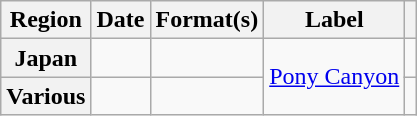<table class="wikitable plainrowheaders">
<tr>
<th scope="col">Region</th>
<th scope="col">Date</th>
<th scope="col">Format(s)</th>
<th scope="col">Label</th>
<th scope="col"></th>
</tr>
<tr>
<th scope="row">Japan</th>
<td></td>
<td></td>
<td rowspan="2"><a href='#'>Pony Canyon</a></td>
<td></td>
</tr>
<tr>
<th scope="row">Various</th>
<td></td>
<td></td>
<td></td>
</tr>
</table>
